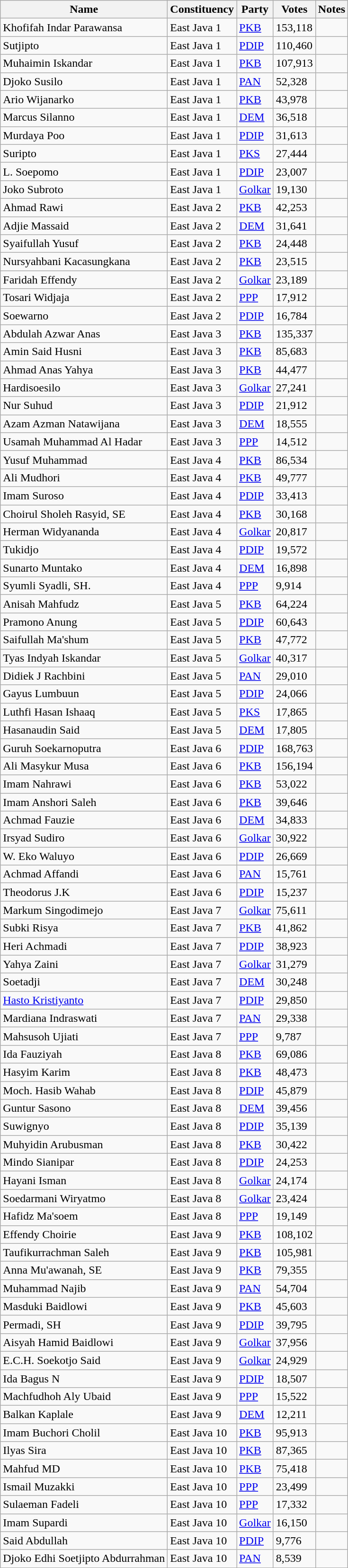<table class="wikitable sortable">
<tr>
<th>Name</th>
<th>Constituency</th>
<th>Party</th>
<th>Votes</th>
<th>Notes</th>
</tr>
<tr>
<td>Khofifah Indar Parawansa</td>
<td>East Java 1</td>
<td><a href='#'>PKB</a></td>
<td>153,118</td>
<td></td>
</tr>
<tr>
<td>Sutjipto</td>
<td>East Java 1</td>
<td><a href='#'>PDIP</a></td>
<td>110,460</td>
<td></td>
</tr>
<tr>
<td>Muhaimin Iskandar</td>
<td>East Java 1</td>
<td><a href='#'>PKB</a></td>
<td>107,913</td>
<td></td>
</tr>
<tr>
<td>Djoko Susilo</td>
<td>East Java 1</td>
<td><a href='#'>PAN</a></td>
<td>52,328</td>
<td></td>
</tr>
<tr>
<td>Ario Wijanarko</td>
<td>East Java 1</td>
<td><a href='#'>PKB</a></td>
<td>43,978</td>
<td></td>
</tr>
<tr>
<td>Marcus Silanno</td>
<td>East Java 1</td>
<td><a href='#'>DEM</a></td>
<td>36,518</td>
<td></td>
</tr>
<tr>
<td>Murdaya Poo</td>
<td>East Java 1</td>
<td><a href='#'>PDIP</a></td>
<td>31,613</td>
<td></td>
</tr>
<tr>
<td>Suripto</td>
<td>East Java 1</td>
<td><a href='#'>PKS</a></td>
<td>27,444</td>
<td></td>
</tr>
<tr>
<td>L. Soepomo</td>
<td>East Java 1</td>
<td><a href='#'>PDIP</a></td>
<td>23,007</td>
<td></td>
</tr>
<tr>
<td>Joko Subroto</td>
<td>East Java 1</td>
<td><a href='#'>Golkar</a></td>
<td>19,130</td>
<td></td>
</tr>
<tr>
<td>Ahmad Rawi</td>
<td>East Java 2</td>
<td><a href='#'>PKB</a></td>
<td>42,253</td>
<td></td>
</tr>
<tr>
<td>Adjie Massaid</td>
<td>East Java 2</td>
<td><a href='#'>DEM</a></td>
<td>31,641</td>
<td></td>
</tr>
<tr>
<td>Syaifullah Yusuf</td>
<td>East Java 2</td>
<td><a href='#'>PKB</a></td>
<td>24,448</td>
<td></td>
</tr>
<tr>
<td>Nursyahbani Kacasungkana</td>
<td>East Java 2</td>
<td><a href='#'>PKB</a></td>
<td>23,515</td>
<td></td>
</tr>
<tr>
<td>Faridah Effendy</td>
<td>East Java 2</td>
<td><a href='#'>Golkar</a></td>
<td>23,189</td>
<td></td>
</tr>
<tr>
<td>Tosari Widjaja</td>
<td>East Java 2</td>
<td><a href='#'>PPP</a></td>
<td>17,912</td>
<td></td>
</tr>
<tr>
<td>Soewarno</td>
<td>East Java 2</td>
<td><a href='#'>PDIP</a></td>
<td>16,784</td>
<td></td>
</tr>
<tr>
<td>Abdulah Azwar Anas</td>
<td>East Java 3</td>
<td><a href='#'>PKB</a></td>
<td>135,337</td>
<td></td>
</tr>
<tr>
<td>Amin Said Husni</td>
<td>East Java 3</td>
<td><a href='#'>PKB</a></td>
<td>85,683</td>
<td></td>
</tr>
<tr>
<td>Ahmad Anas Yahya</td>
<td>East Java 3</td>
<td><a href='#'>PKB</a></td>
<td>44,477</td>
<td></td>
</tr>
<tr>
<td>Hardisoesilo</td>
<td>East Java 3</td>
<td><a href='#'>Golkar</a></td>
<td>27,241</td>
<td></td>
</tr>
<tr>
<td>Nur Suhud</td>
<td>East Java 3</td>
<td><a href='#'>PDIP</a></td>
<td>21,912</td>
<td></td>
</tr>
<tr>
<td>Azam Azman Natawijana</td>
<td>East Java 3</td>
<td><a href='#'>DEM</a></td>
<td>18,555</td>
<td></td>
</tr>
<tr>
<td>Usamah Muhammad Al Hadar</td>
<td>East Java 3</td>
<td><a href='#'>PPP</a></td>
<td>14,512</td>
<td></td>
</tr>
<tr>
<td>Yusuf Muhammad</td>
<td>East Java 4</td>
<td><a href='#'>PKB</a></td>
<td>86,534</td>
<td></td>
</tr>
<tr>
<td>Ali Mudhori</td>
<td>East Java 4</td>
<td><a href='#'>PKB</a></td>
<td>49,777</td>
<td></td>
</tr>
<tr>
<td>Imam Suroso</td>
<td>East Java 4</td>
<td><a href='#'>PDIP</a></td>
<td>33,413</td>
<td></td>
</tr>
<tr>
<td>Choirul Sholeh Rasyid, SE</td>
<td>East Java 4</td>
<td><a href='#'>PKB</a></td>
<td>30,168</td>
<td></td>
</tr>
<tr>
<td>Herman Widyananda</td>
<td>East Java 4</td>
<td><a href='#'>Golkar</a></td>
<td>20,817</td>
<td></td>
</tr>
<tr>
<td>Tukidjo</td>
<td>East Java 4</td>
<td><a href='#'>PDIP</a></td>
<td>19,572</td>
<td></td>
</tr>
<tr>
<td>Sunarto Muntako</td>
<td>East Java 4</td>
<td><a href='#'>DEM</a></td>
<td>16,898</td>
<td></td>
</tr>
<tr>
<td>Syumli Syadli, SH.</td>
<td>East Java 4</td>
<td><a href='#'>PPP</a></td>
<td>9,914</td>
<td></td>
</tr>
<tr>
<td>Anisah Mahfudz</td>
<td>East Java 5</td>
<td><a href='#'>PKB</a></td>
<td>64,224</td>
<td></td>
</tr>
<tr>
<td>Pramono Anung</td>
<td>East Java 5</td>
<td><a href='#'>PDIP</a></td>
<td>60,643</td>
<td></td>
</tr>
<tr>
<td>Saifullah Ma'shum</td>
<td>East Java 5</td>
<td><a href='#'>PKB</a></td>
<td>47,772</td>
<td></td>
</tr>
<tr>
<td>Tyas Indyah Iskandar</td>
<td>East Java 5</td>
<td><a href='#'>Golkar</a></td>
<td>40,317</td>
<td></td>
</tr>
<tr>
<td>Didiek J Rachbini</td>
<td>East Java 5</td>
<td><a href='#'>PAN</a></td>
<td>29,010</td>
<td></td>
</tr>
<tr>
<td>Gayus Lumbuun</td>
<td>East Java 5</td>
<td><a href='#'>PDIP</a></td>
<td>24,066</td>
<td></td>
</tr>
<tr>
<td>Luthfi Hasan Ishaaq</td>
<td>East Java 5</td>
<td><a href='#'>PKS</a></td>
<td>17,865</td>
<td></td>
</tr>
<tr>
<td>Hasanaudin Said</td>
<td>East Java 5</td>
<td><a href='#'>DEM</a></td>
<td>17,805</td>
<td></td>
</tr>
<tr>
<td>Guruh Soekarnoputra</td>
<td>East Java 6</td>
<td><a href='#'>PDIP</a></td>
<td>168,763</td>
<td></td>
</tr>
<tr>
<td>Ali Masykur Musa</td>
<td>East Java 6</td>
<td><a href='#'>PKB</a></td>
<td>156,194</td>
<td></td>
</tr>
<tr>
<td>Imam Nahrawi</td>
<td>East Java 6</td>
<td><a href='#'>PKB</a></td>
<td>53,022</td>
<td></td>
</tr>
<tr>
<td>Imam Anshori Saleh</td>
<td>East Java 6</td>
<td><a href='#'>PKB</a></td>
<td>39,646</td>
<td></td>
</tr>
<tr>
<td>Achmad Fauzie</td>
<td>East Java 6</td>
<td><a href='#'>DEM</a></td>
<td>34,833</td>
<td></td>
</tr>
<tr>
<td>Irsyad Sudiro</td>
<td>East Java 6</td>
<td><a href='#'>Golkar</a></td>
<td>30,922</td>
<td></td>
</tr>
<tr>
<td>W. Eko Waluyo</td>
<td>East Java 6</td>
<td><a href='#'>PDIP</a></td>
<td>26,669</td>
<td></td>
</tr>
<tr>
<td>Achmad Affandi</td>
<td>East Java 6</td>
<td><a href='#'>PAN</a></td>
<td>15,761</td>
<td></td>
</tr>
<tr>
<td>Theodorus J.K</td>
<td>East Java 6</td>
<td><a href='#'>PDIP</a></td>
<td>15,237</td>
<td></td>
</tr>
<tr>
<td>Markum Singodimejo</td>
<td>East Java 7</td>
<td><a href='#'>Golkar</a></td>
<td>75,611</td>
<td></td>
</tr>
<tr>
<td>Subki Risya</td>
<td>East Java 7</td>
<td><a href='#'>PKB</a></td>
<td>41,862</td>
<td></td>
</tr>
<tr>
<td>Heri Achmadi</td>
<td>East Java 7</td>
<td><a href='#'>PDIP</a></td>
<td>38,923</td>
<td></td>
</tr>
<tr>
<td>Yahya Zaini</td>
<td>East Java 7</td>
<td><a href='#'>Golkar</a></td>
<td>31,279</td>
<td></td>
</tr>
<tr>
<td>Soetadji</td>
<td>East Java 7</td>
<td><a href='#'>DEM</a></td>
<td>30,248</td>
<td></td>
</tr>
<tr>
<td><a href='#'>Hasto Kristiyanto</a></td>
<td>East Java 7</td>
<td><a href='#'>PDIP</a></td>
<td>29,850</td>
<td></td>
</tr>
<tr>
<td>Mardiana Indraswati</td>
<td>East Java 7</td>
<td><a href='#'>PAN</a></td>
<td>29,338</td>
<td></td>
</tr>
<tr>
<td>Mahsusoh Ujiati</td>
<td>East Java 7</td>
<td><a href='#'>PPP</a></td>
<td>9,787</td>
<td></td>
</tr>
<tr>
<td>Ida Fauziyah</td>
<td>East Java 8</td>
<td><a href='#'>PKB</a></td>
<td>69,086</td>
<td></td>
</tr>
<tr>
<td>Hasyim Karim</td>
<td>East Java 8</td>
<td><a href='#'>PKB</a></td>
<td>48,473</td>
<td></td>
</tr>
<tr>
<td>Moch. Hasib Wahab</td>
<td>East Java 8</td>
<td><a href='#'>PDIP</a></td>
<td>45,879</td>
<td></td>
</tr>
<tr>
<td>Guntur Sasono</td>
<td>East Java 8</td>
<td><a href='#'>DEM</a></td>
<td>39,456</td>
<td></td>
</tr>
<tr>
<td>Suwignyo</td>
<td>East Java 8</td>
<td><a href='#'>PDIP</a></td>
<td>35,139</td>
<td></td>
</tr>
<tr>
<td>Muhyidin Arubusman</td>
<td>East Java 8</td>
<td><a href='#'>PKB</a></td>
<td>30,422</td>
<td></td>
</tr>
<tr>
<td>Mindo Sianipar</td>
<td>East Java 8</td>
<td><a href='#'>PDIP</a></td>
<td>24,253</td>
<td></td>
</tr>
<tr>
<td>Hayani Isman</td>
<td>East Java 8</td>
<td><a href='#'>Golkar</a></td>
<td>24,174</td>
<td></td>
</tr>
<tr>
<td>Soedarmani Wiryatmo</td>
<td>East Java 8</td>
<td><a href='#'>Golkar</a></td>
<td>23,424</td>
<td></td>
</tr>
<tr>
<td>Hafidz Ma'soem</td>
<td>East Java 8</td>
<td><a href='#'>PPP</a></td>
<td>19,149</td>
<td></td>
</tr>
<tr>
<td>Effendy Choirie</td>
<td>East Java 9</td>
<td><a href='#'>PKB</a></td>
<td>108,102</td>
<td></td>
</tr>
<tr>
<td>Taufikurrachman Saleh</td>
<td>East Java 9</td>
<td><a href='#'>PKB</a></td>
<td>105,981</td>
<td></td>
</tr>
<tr>
<td>Anna Mu'awanah, SE</td>
<td>East Java 9</td>
<td><a href='#'>PKB</a></td>
<td>79,355</td>
<td></td>
</tr>
<tr>
<td>Muhammad Najib</td>
<td>East Java 9</td>
<td><a href='#'>PAN</a></td>
<td>54,704</td>
<td></td>
</tr>
<tr>
<td>Masduki Baidlowi</td>
<td>East Java 9</td>
<td><a href='#'>PKB</a></td>
<td>45,603</td>
<td></td>
</tr>
<tr>
<td>Permadi, SH</td>
<td>East Java 9</td>
<td><a href='#'>PDIP</a></td>
<td>39,795</td>
<td></td>
</tr>
<tr>
<td>Aisyah Hamid Baidlowi</td>
<td>East Java 9</td>
<td><a href='#'>Golkar</a></td>
<td>37,956</td>
<td></td>
</tr>
<tr>
<td>E.C.H. Soekotjo Said</td>
<td>East Java 9</td>
<td><a href='#'>Golkar</a></td>
<td>24,929</td>
<td></td>
</tr>
<tr>
<td>Ida Bagus N</td>
<td>East Java 9</td>
<td><a href='#'>PDIP</a></td>
<td>18,507</td>
<td></td>
</tr>
<tr>
<td>Machfudhoh Aly Ubaid</td>
<td>East Java 9</td>
<td><a href='#'>PPP</a></td>
<td>15,522</td>
<td></td>
</tr>
<tr>
<td>Balkan Kaplale</td>
<td>East Java 9</td>
<td><a href='#'>DEM</a></td>
<td>12,211</td>
<td></td>
</tr>
<tr>
<td>Imam Buchori Cholil</td>
<td>East Java 10</td>
<td><a href='#'>PKB</a></td>
<td>95,913</td>
<td></td>
</tr>
<tr>
<td>Ilyas Sira</td>
<td>East Java 10</td>
<td><a href='#'>PKB</a></td>
<td>87,365</td>
<td></td>
</tr>
<tr>
<td>Mahfud MD</td>
<td>East Java 10</td>
<td><a href='#'>PKB</a></td>
<td>75,418</td>
<td></td>
</tr>
<tr>
<td>Ismail Muzakki</td>
<td>East Java 10</td>
<td><a href='#'>PPP</a></td>
<td>23,499</td>
<td></td>
</tr>
<tr>
<td>Sulaeman Fadeli</td>
<td>East Java 10</td>
<td><a href='#'>PPP</a></td>
<td>17,332</td>
<td></td>
</tr>
<tr>
<td>Imam Supardi</td>
<td>East Java 10</td>
<td><a href='#'>Golkar</a></td>
<td>16,150</td>
<td></td>
</tr>
<tr>
<td>Said Abdullah</td>
<td>East Java 10</td>
<td><a href='#'>PDIP</a></td>
<td>9,776</td>
<td></td>
</tr>
<tr>
<td>Djoko Edhi Soetjipto Abdurrahman</td>
<td>East Java 10</td>
<td><a href='#'>PAN</a></td>
<td>8,539</td>
<td></td>
</tr>
</table>
